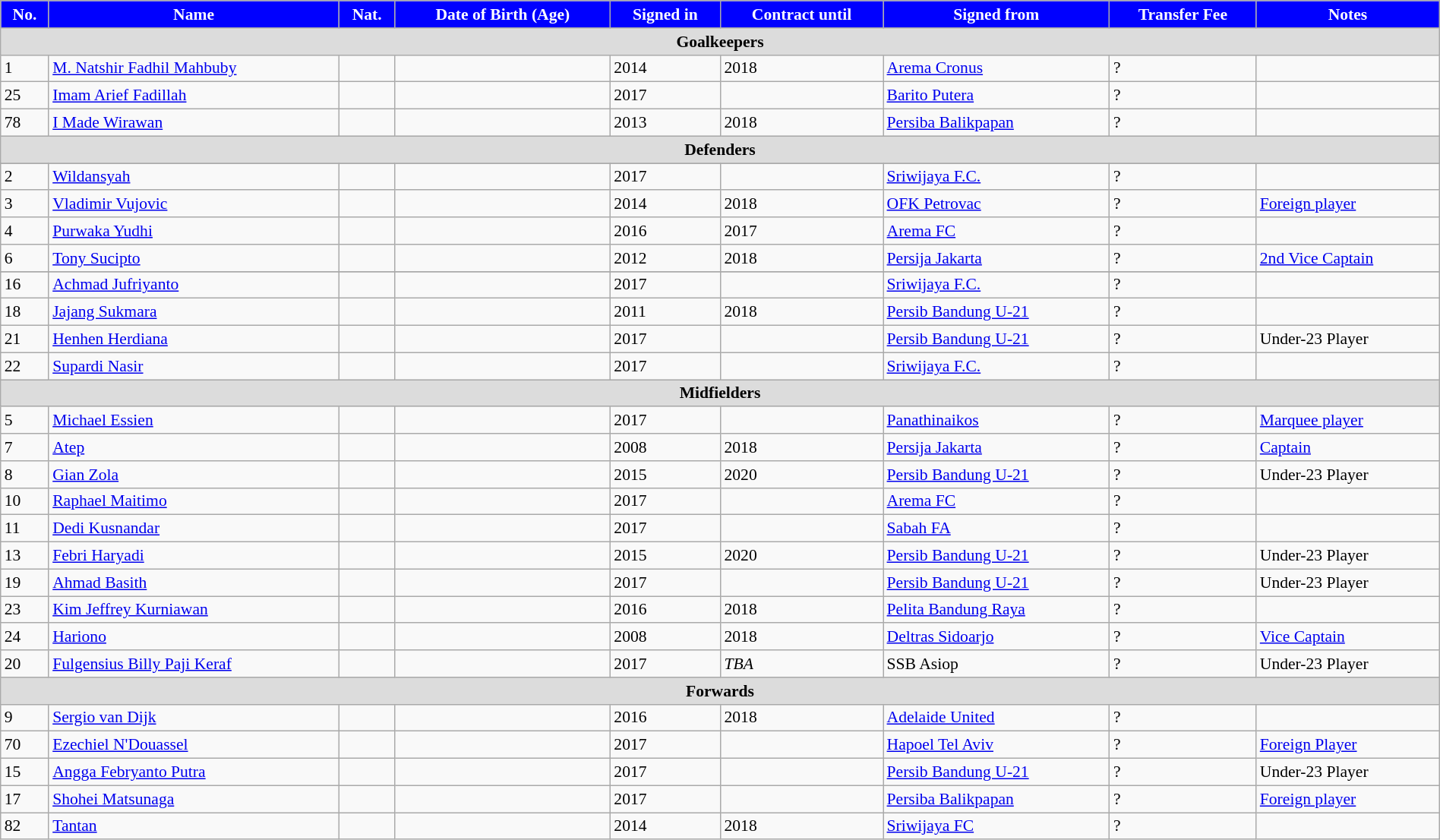<table class="wikitable" style="text-align: left; font-size:90%" width=100%>
<tr>
<th style="background:#0000FF; color:white; text-align:center;">No.</th>
<th style="background:#0000FF; color:white; text-align:center;">Name</th>
<th style="background:#0000FF; color:white; text-align:center;">Nat.</th>
<th style="background:#0000FF; color:white; text-align:center;">Date of Birth (Age)</th>
<th style="background:#0000FF; color:white; text-align:center;">Signed in</th>
<th style="background:#0000FF; color:white; text-align:center;">Contract until</th>
<th style="background:#0000FF; color:white; text-align:center;">Signed from</th>
<th style="background:#0000FF; color:white; text-align:center;">Transfer Fee</th>
<th style="background:#0000FF; color:white; text-align:center;">Notes</th>
</tr>
<tr>
<th colspan="10" style="background:#dcdcdc; text-align:center;">Goalkeepers</th>
</tr>
<tr>
<td>1</td>
<td><a href='#'>M. Natshir Fadhil Mahbuby</a></td>
<td></td>
<td></td>
<td>2014</td>
<td>2018</td>
<td> <a href='#'>Arema Cronus</a></td>
<td>?</td>
<td></td>
</tr>
<tr>
<td>25</td>
<td><a href='#'>Imam Arief Fadillah</a></td>
<td></td>
<td></td>
<td>2017</td>
<td></td>
<td> <a href='#'>Barito Putera</a></td>
<td>?</td>
<td></td>
</tr>
<tr>
<td>78</td>
<td><a href='#'>I Made Wirawan</a></td>
<td></td>
<td></td>
<td>2013</td>
<td>2018</td>
<td> <a href='#'>Persiba Balikpapan</a></td>
<td>?</td>
<td></td>
</tr>
<tr>
<th colspan="10" style="background:#dcdcdc; text-align:center;">Defenders</th>
</tr>
<tr>
</tr>
<tr>
<td>2</td>
<td><a href='#'>Wildansyah</a></td>
<td></td>
<td></td>
<td>2017</td>
<td></td>
<td> <a href='#'>Sriwijaya F.C.</a></td>
<td>?</td>
<td></td>
</tr>
<tr>
<td>3</td>
<td><a href='#'>Vladimir Vujovic</a></td>
<td></td>
<td></td>
<td>2014</td>
<td>2018</td>
<td> <a href='#'>OFK Petrovac</a></td>
<td>?</td>
<td><a href='#'>Foreign player</a></td>
</tr>
<tr>
<td>4</td>
<td><a href='#'>Purwaka Yudhi</a></td>
<td></td>
<td></td>
<td>2016</td>
<td>2017</td>
<td> <a href='#'>Arema FC</a></td>
<td>?</td>
<td></td>
</tr>
<tr>
<td>6</td>
<td><a href='#'>Tony Sucipto</a></td>
<td></td>
<td></td>
<td>2012</td>
<td>2018</td>
<td> <a href='#'>Persija Jakarta</a></td>
<td>?</td>
<td><a href='#'>2nd Vice Captain</a></td>
</tr>
<tr>
</tr>
<tr>
<td>16</td>
<td><a href='#'>Achmad Jufriyanto</a></td>
<td></td>
<td></td>
<td>2017</td>
<td></td>
<td> <a href='#'>Sriwijaya F.C.</a></td>
<td>?</td>
<td></td>
</tr>
<tr>
<td>18</td>
<td><a href='#'>Jajang Sukmara</a></td>
<td></td>
<td></td>
<td>2011</td>
<td>2018</td>
<td> <a href='#'>Persib Bandung U-21</a></td>
<td>?</td>
<td></td>
</tr>
<tr>
<td>21</td>
<td><a href='#'>Henhen Herdiana</a></td>
<td></td>
<td></td>
<td>2017</td>
<td></td>
<td> <a href='#'>Persib Bandung U-21</a></td>
<td>?</td>
<td>Under-23 Player</td>
</tr>
<tr>
<td>22</td>
<td><a href='#'>Supardi Nasir</a></td>
<td></td>
<td></td>
<td>2017</td>
<td></td>
<td> <a href='#'>Sriwijaya F.C.</a></td>
<td>?</td>
<td></td>
</tr>
<tr>
<th colspan="10" style="background:#dcdcdc; text-align:center;">Midfielders</th>
</tr>
<tr>
<td>5</td>
<td><a href='#'>Michael Essien</a></td>
<td></td>
<td></td>
<td>2017</td>
<td></td>
<td> <a href='#'>Panathinaikos</a></td>
<td>?</td>
<td><a href='#'>Marquee player</a></td>
</tr>
<tr>
<td>7</td>
<td><a href='#'>Atep</a></td>
<td></td>
<td></td>
<td>2008</td>
<td>2018</td>
<td> <a href='#'>Persija Jakarta</a></td>
<td>?</td>
<td><a href='#'>Captain</a></td>
</tr>
<tr>
<td>8</td>
<td><a href='#'>Gian Zola</a></td>
<td></td>
<td></td>
<td>2015</td>
<td>2020</td>
<td> <a href='#'>Persib Bandung U-21</a></td>
<td>?</td>
<td>Under-23 Player</td>
</tr>
<tr>
<td>10</td>
<td><a href='#'>Raphael Maitimo</a></td>
<td></td>
<td></td>
<td>2017</td>
<td></td>
<td> <a href='#'>Arema FC</a></td>
<td>?</td>
<td></td>
</tr>
<tr>
<td>11</td>
<td><a href='#'>Dedi Kusnandar</a></td>
<td></td>
<td></td>
<td>2017</td>
<td></td>
<td> <a href='#'>Sabah FA</a></td>
<td>?</td>
<td></td>
</tr>
<tr>
<td>13</td>
<td><a href='#'>Febri Haryadi</a></td>
<td></td>
<td></td>
<td>2015</td>
<td>2020</td>
<td> <a href='#'>Persib Bandung U-21</a></td>
<td>?</td>
<td>Under-23 Player</td>
</tr>
<tr>
<td>19</td>
<td><a href='#'>Ahmad Basith</a></td>
<td></td>
<td></td>
<td>2017</td>
<td></td>
<td> <a href='#'>Persib Bandung U-21</a></td>
<td>?</td>
<td>Under-23 Player</td>
</tr>
<tr>
<td>23</td>
<td><a href='#'>Kim Jeffrey Kurniawan</a></td>
<td></td>
<td></td>
<td>2016</td>
<td>2018</td>
<td> <a href='#'>Pelita Bandung Raya</a></td>
<td>?</td>
<td></td>
</tr>
<tr>
<td>24</td>
<td><a href='#'>Hariono</a></td>
<td></td>
<td></td>
<td>2008</td>
<td>2018</td>
<td> <a href='#'>Deltras Sidoarjo</a></td>
<td>?</td>
<td><a href='#'>Vice Captain</a></td>
</tr>
<tr>
<td>20</td>
<td><a href='#'>Fulgensius Billy Paji Keraf</a></td>
<td></td>
<td></td>
<td>2017</td>
<td><em>TBA</em></td>
<td> SSB Asiop</td>
<td>?</td>
<td>Under-23 Player</td>
</tr>
<tr>
<th colspan="10" style="background:#dcdcdc; text-align:center;">Forwards</th>
</tr>
<tr>
<td>9</td>
<td><a href='#'>Sergio van Dijk</a></td>
<td></td>
<td></td>
<td>2016</td>
<td>2018</td>
<td> <a href='#'>Adelaide United</a></td>
<td>?</td>
<td></td>
</tr>
<tr>
<td>70</td>
<td><a href='#'>Ezechiel N'Douassel</a></td>
<td></td>
<td></td>
<td>2017</td>
<td></td>
<td> <a href='#'>Hapoel Tel Aviv</a></td>
<td>?</td>
<td><a href='#'>Foreign Player</a></td>
</tr>
<tr>
<td>15</td>
<td><a href='#'>Angga Febryanto Putra</a></td>
<td></td>
<td></td>
<td>2017</td>
<td></td>
<td> <a href='#'>Persib Bandung U-21</a></td>
<td>?</td>
<td>Under-23 Player</td>
</tr>
<tr>
<td>17</td>
<td><a href='#'>Shohei Matsunaga</a></td>
<td></td>
<td></td>
<td>2017</td>
<td></td>
<td> <a href='#'>Persiba Balikpapan</a></td>
<td>?</td>
<td><a href='#'>Foreign player</a></td>
</tr>
<tr>
<td>82</td>
<td><a href='#'>Tantan</a></td>
<td></td>
<td></td>
<td>2014</td>
<td>2018</td>
<td> <a href='#'>Sriwijaya FC</a></td>
<td>?</td>
<td></td>
</tr>
</table>
